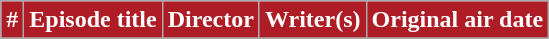<table class="wikitable plainrowheaders" style="font-size:100%;">
<tr style="background:#FF0091">
<th style="background-color:#AE1C26; color:#FFFFFF;">#</th>
<th style="background-color:#AE1C26; color:#FFFFFF;">Episode title</th>
<th style="background-color:#AE1C26; color:#FFFFFF;">Director</th>
<th style="background-color:#AE1C26; color:#FFFFFF;">Writer(s)</th>
<th style="background-color:#AE1C26; color:#FFFFFF;">Original air date</th>
</tr>
<tr>
</tr>
</table>
